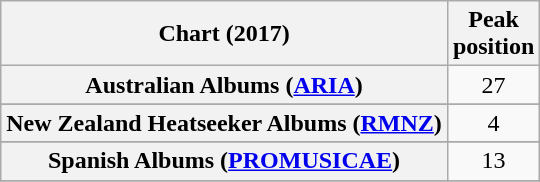<table class="wikitable sortable plainrowheaders" style="text-align:center">
<tr>
<th scope="col">Chart (2017)</th>
<th scope="col">Peak<br> position</th>
</tr>
<tr>
<th scope="row">Australian Albums (<a href='#'>ARIA</a>)</th>
<td>27</td>
</tr>
<tr>
</tr>
<tr>
</tr>
<tr>
</tr>
<tr>
</tr>
<tr>
</tr>
<tr>
</tr>
<tr>
</tr>
<tr>
</tr>
<tr>
<th scope="row">New Zealand Heatseeker Albums (<a href='#'>RMNZ</a>)</th>
<td>4</td>
</tr>
<tr>
</tr>
<tr>
</tr>
<tr>
<th scope="row">Spanish Albums (<a href='#'>PROMUSICAE</a>)</th>
<td>13</td>
</tr>
<tr>
</tr>
<tr>
</tr>
</table>
